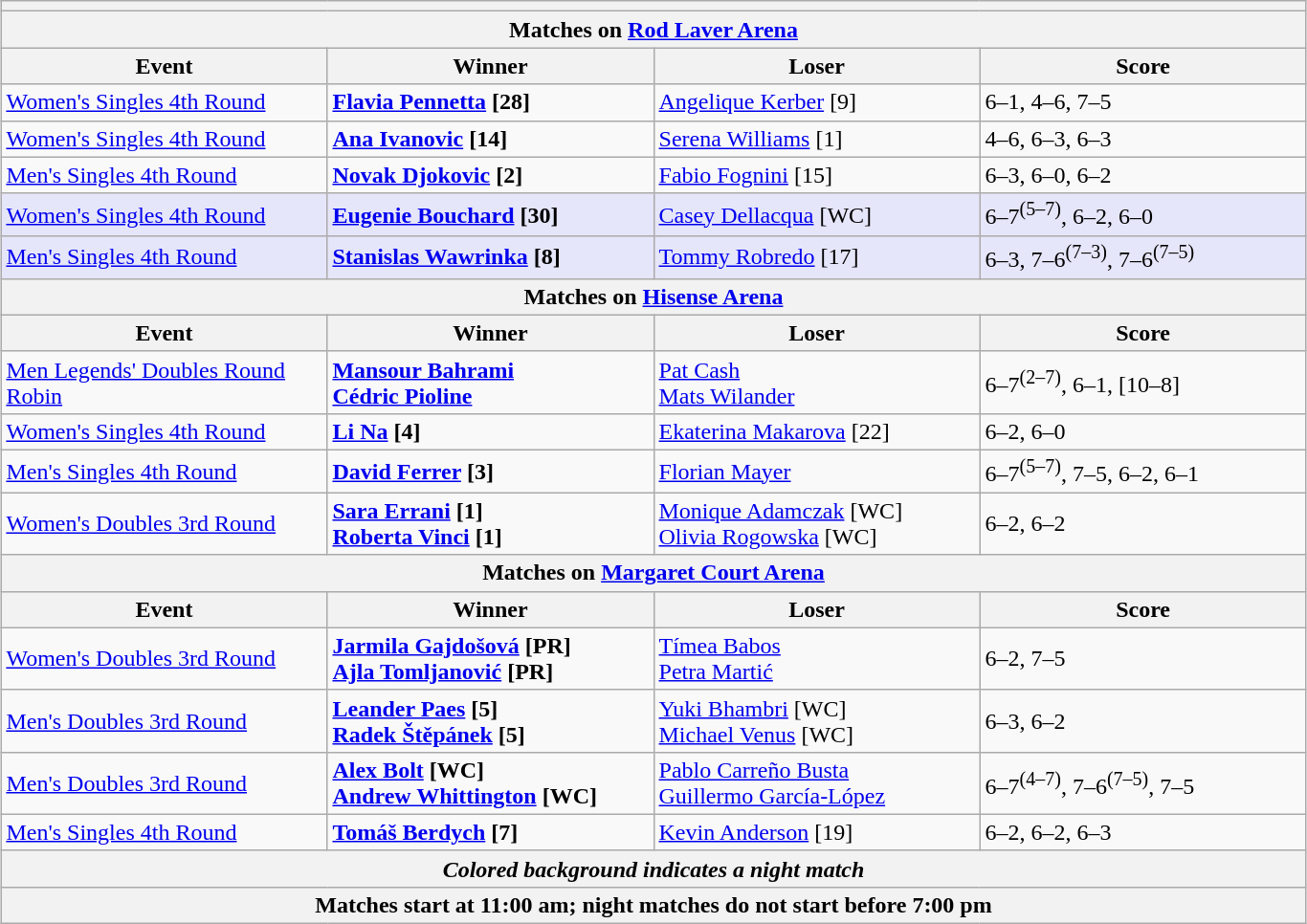<table class="wikitable collapsible uncollapsed" style="margin:1em auto;">
<tr>
<th colspan=4></th>
</tr>
<tr>
<th colspan=4><strong>Matches on <a href='#'>Rod Laver Arena</a></strong></th>
</tr>
<tr>
<th style="width:220px;">Event</th>
<th style="width:220px;">Winner</th>
<th style="width:220px;">Loser</th>
<th style="width:220px;">Score</th>
</tr>
<tr>
<td><a href='#'>Women's Singles 4th Round</a></td>
<td><strong> <a href='#'>Flavia Pennetta</a> [28]</strong></td>
<td> <a href='#'>Angelique Kerber</a> [9]</td>
<td>6–1, 4–6, 7–5</td>
</tr>
<tr>
<td><a href='#'>Women's Singles 4th Round</a></td>
<td> <strong><a href='#'>Ana Ivanovic</a> [14]</strong></td>
<td> <a href='#'>Serena Williams</a> [1]</td>
<td>4–6, 6–3, 6–3</td>
</tr>
<tr>
<td><a href='#'>Men's Singles 4th Round</a></td>
<td><strong> <a href='#'>Novak Djokovic</a> [2]</strong></td>
<td> <a href='#'>Fabio Fognini</a> [15]</td>
<td>6–3, 6–0, 6–2</td>
</tr>
<tr bgcolor=lavender>
<td><a href='#'>Women's Singles 4th Round</a></td>
<td> <strong><a href='#'>Eugenie Bouchard</a> [30]</strong></td>
<td> <a href='#'>Casey Dellacqua</a> [WC]</td>
<td>6–7<sup>(5–7)</sup>, 6–2, 6–0</td>
</tr>
<tr bgcolor=lavender>
<td><a href='#'>Men's Singles 4th Round</a></td>
<td> <strong><a href='#'>Stanislas Wawrinka</a> [8]</strong></td>
<td> <a href='#'>Tommy Robredo</a> [17]</td>
<td>6–3, 7–6<sup>(7–3)</sup>, 7–6<sup>(7–5)</sup></td>
</tr>
<tr>
<th colspan=4><strong>Matches on <a href='#'>Hisense Arena</a></strong></th>
</tr>
<tr>
<th style="width:220px;">Event</th>
<th style="width:220px;">Winner</th>
<th style="width:220px;">Loser</th>
<th style="width:220px;">Score</th>
</tr>
<tr>
<td><a href='#'>Men Legends' Doubles Round Robin</a></td>
<td> <strong><a href='#'>Mansour Bahrami</a> <br>  <a href='#'>Cédric Pioline</a></strong></td>
<td> <a href='#'>Pat Cash</a> <br>  <a href='#'>Mats Wilander</a></td>
<td>6–7<sup>(2–7)</sup>, 6–1, [10–8]</td>
</tr>
<tr>
<td><a href='#'>Women's Singles 4th Round</a></td>
<td> <strong><a href='#'>Li Na</a> [4]</strong></td>
<td> <a href='#'>Ekaterina Makarova</a> [22]</td>
<td>6–2, 6–0</td>
</tr>
<tr>
<td><a href='#'>Men's Singles 4th Round</a></td>
<td> <strong><a href='#'>David Ferrer</a> [3]</strong></td>
<td> <a href='#'>Florian Mayer</a></td>
<td>6–7<sup>(5–7)</sup>, 7–5, 6–2, 6–1</td>
</tr>
<tr>
<td><a href='#'>Women's Doubles 3rd Round</a></td>
<td> <strong><a href='#'>Sara Errani</a> [1] <br>  <a href='#'>Roberta Vinci</a> [1]</strong></td>
<td> <a href='#'>Monique Adamczak</a> [WC] <br>  <a href='#'>Olivia Rogowska</a> [WC]</td>
<td>6–2, 6–2</td>
</tr>
<tr>
<th colspan=4><strong>Matches on <a href='#'>Margaret Court Arena</a></strong></th>
</tr>
<tr>
<th style="width:220px;">Event</th>
<th style="width:220px;">Winner</th>
<th style="width:220px;">Loser</th>
<th style="width:220px;">Score</th>
</tr>
<tr>
<td><a href='#'>Women's Doubles 3rd Round</a></td>
<td> <strong><a href='#'>Jarmila Gajdošová</a> [PR] <br>  <a href='#'>Ajla Tomljanović</a> [PR]</strong></td>
<td> <a href='#'>Tímea Babos</a> <br>  <a href='#'>Petra Martić</a></td>
<td>6–2, 7–5</td>
</tr>
<tr>
<td><a href='#'>Men's Doubles 3rd Round</a></td>
<td> <strong><a href='#'>Leander Paes</a> [5] <br>  <a href='#'>Radek Štěpánek</a> [5]</strong></td>
<td> <a href='#'>Yuki Bhambri</a> [WC] <br>  <a href='#'>Michael Venus</a> [WC]</td>
<td>6–3, 6–2</td>
</tr>
<tr>
<td><a href='#'>Men's Doubles 3rd Round</a></td>
<td> <strong><a href='#'>Alex Bolt</a> [WC] <br>  <a href='#'>Andrew Whittington</a> [WC]</strong></td>
<td> <a href='#'>Pablo Carreño Busta</a> <br>  <a href='#'>Guillermo García-López</a></td>
<td>6–7<sup>(4–7)</sup>, 7–6<sup>(7–5)</sup>, 7–5</td>
</tr>
<tr>
<td><a href='#'>Men's Singles 4th Round</a></td>
<td> <strong><a href='#'>Tomáš Berdych</a> [7]</strong></td>
<td> <a href='#'>Kevin Anderson</a> [19]</td>
<td>6–2, 6–2, 6–3</td>
</tr>
<tr>
<th colspan=4><em>Colored background indicates a night match</em></th>
</tr>
<tr>
<th colspan=4>Matches start at 11:00 am; night matches do not start before 7:00 pm</th>
</tr>
</table>
